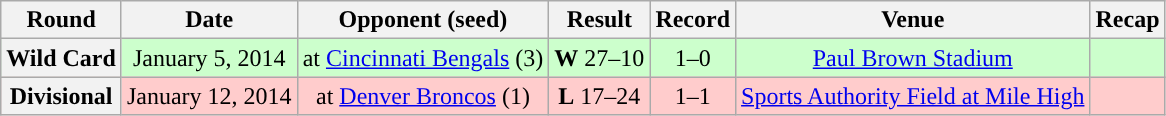<table class="wikitable" style="text-align:center">
<tr>
<th>Round</th>
<th>Date</th>
<th>Opponent (seed)</th>
<th>Result</th>
<th>Record</th>
<th>Venue</th>
<th>Recap</th>
</tr>
<tr style="background:#cfc">
<th>Wild Card</th>
<td>January 5, 2014</td>
<td>at <a href='#'>Cincinnati Bengals</a> (3)</td>
<td><strong>W</strong> 27–10</td>
<td>1–0</td>
<td><a href='#'>Paul Brown Stadium</a></td>
<td></td>
</tr>
<tr style="background:#fcc">
<th>Divisional</th>
<td>January 12, 2014</td>
<td>at <a href='#'>Denver Broncos</a> (1)</td>
<td><strong>L</strong> 17–24</td>
<td>1–1</td>
<td><a href='#'>Sports Authority Field at Mile High</a></td>
<td></td>
</tr>
</table>
